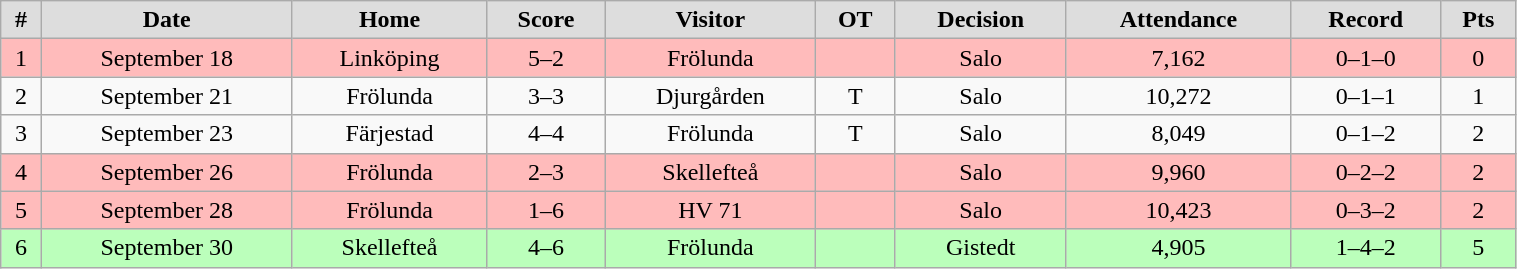<table class="wikitable" style="width:80%;">
<tr style="text-align:center; background:#ddd;">
<td><strong>#</strong></td>
<td><strong>Date</strong></td>
<td><strong>Home</strong></td>
<td><strong>Score</strong></td>
<td><strong>Visitor</strong></td>
<td><strong>OT</strong></td>
<td><strong>Decision</strong></td>
<td><strong>Attendance</strong></td>
<td><strong>Record</strong></td>
<td><strong>Pts</strong></td>
</tr>
<tr style="text-align:center; background:#fbb;">
<td>1</td>
<td>September 18</td>
<td>Linköping</td>
<td>5–2</td>
<td>Frölunda</td>
<td></td>
<td>Salo</td>
<td>7,162</td>
<td>0–1–0</td>
<td>0</td>
</tr>
<tr style="text-align:center;">
<td>2</td>
<td>September 21</td>
<td>Frölunda</td>
<td>3–3</td>
<td>Djurgården</td>
<td>T</td>
<td>Salo</td>
<td>10,272</td>
<td>0–1–1</td>
<td>1</td>
</tr>
<tr style="text-align:center;">
<td>3</td>
<td>September 23</td>
<td>Färjestad</td>
<td>4–4</td>
<td>Frölunda</td>
<td>T</td>
<td>Salo</td>
<td>8,049</td>
<td>0–1–2</td>
<td>2</td>
</tr>
<tr style="text-align:center; background:#fbb;">
<td>4</td>
<td>September 26</td>
<td>Frölunda</td>
<td>2–3</td>
<td>Skellefteå</td>
<td></td>
<td>Salo</td>
<td>9,960</td>
<td>0–2–2</td>
<td>2</td>
</tr>
<tr style="text-align:center; background:#fbb;">
<td>5</td>
<td>September 28</td>
<td>Frölunda</td>
<td>1–6</td>
<td>HV 71</td>
<td></td>
<td>Salo</td>
<td>10,423</td>
<td>0–3–2</td>
<td>2</td>
</tr>
<tr style="text-align:center; background:#bfb;">
<td>6</td>
<td>September 30</td>
<td>Skellefteå</td>
<td>4–6</td>
<td>Frölunda</td>
<td></td>
<td>Gistedt</td>
<td>4,905</td>
<td>1–4–2</td>
<td>5</td>
</tr>
</table>
